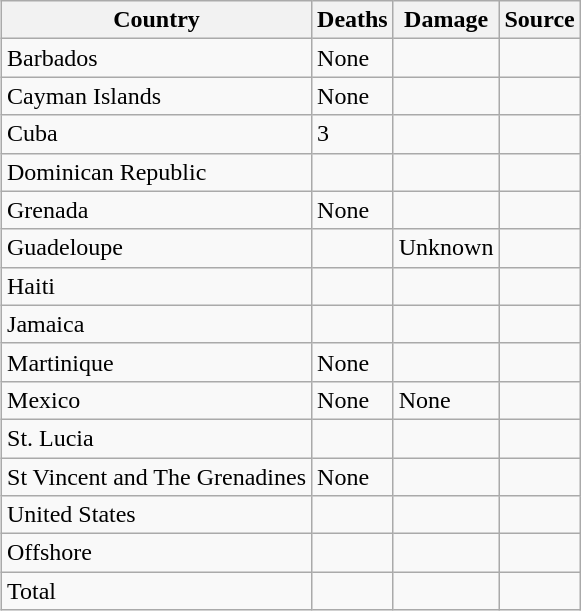<table class="wikitable sortable" align="right">
<tr>
<th>Country</th>
<th>Deaths</th>
<th>Damage</th>
<th>Source</th>
</tr>
<tr>
<td>Barbados</td>
<td> None</td>
<td></td>
<td></td>
</tr>
<tr>
<td>Cayman Islands</td>
<td> None</td>
<td></td>
<td></td>
</tr>
<tr>
<td>Cuba</td>
<td>3</td>
<td></td>
<td></td>
</tr>
<tr>
<td>Dominican Republic</td>
<td></td>
<td></td>
<td></td>
</tr>
<tr>
<td>Grenada</td>
<td> None</td>
<td></td>
<td></td>
</tr>
<tr>
<td>Guadeloupe</td>
<td></td>
<td>Unknown</td>
<td></td>
</tr>
<tr>
<td>Haiti</td>
<td></td>
<td></td>
<td></td>
</tr>
<tr>
<td>Jamaica</td>
<td></td>
<td></td>
<td></td>
</tr>
<tr>
<td>Martinique</td>
<td> None</td>
<td></td>
<td></td>
</tr>
<tr>
<td>Mexico</td>
<td> None</td>
<td> None</td>
<td></td>
</tr>
<tr>
<td>St. Lucia</td>
<td></td>
<td></td>
<td></td>
</tr>
<tr>
<td>St Vincent and The Grenadines</td>
<td> None</td>
<td></td>
<td></td>
</tr>
<tr>
<td>United States</td>
<td></td>
<td></td>
<td></td>
</tr>
<tr>
<td>Offshore</td>
<td></td>
<td></td>
<td></td>
</tr>
<tr class="sortbottom">
<td>Total</td>
<td></td>
<td></td>
<td></td>
</tr>
</table>
